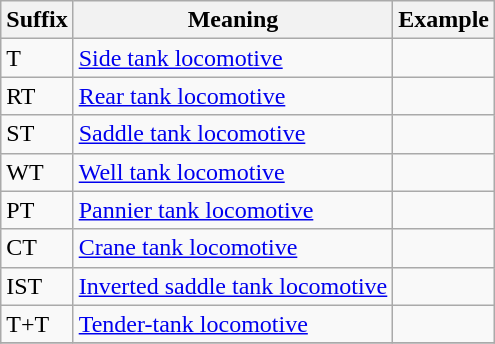<table class="wikitable">
<tr>
<th>Suffix</th>
<th>Meaning</th>
<th>Example</th>
</tr>
<tr>
<td>T</td>
<td><a href='#'>Side tank locomotive</a></td>
<td></td>
</tr>
<tr>
<td>RT</td>
<td><a href='#'>Rear tank locomotive</a></td>
<td></td>
</tr>
<tr>
<td>ST</td>
<td><a href='#'>Saddle tank locomotive</a></td>
<td></td>
</tr>
<tr>
<td>WT</td>
<td><a href='#'>Well tank locomotive</a></td>
<td></td>
</tr>
<tr>
<td>PT</td>
<td><a href='#'>Pannier tank locomotive</a></td>
<td></td>
</tr>
<tr>
<td>CT</td>
<td><a href='#'>Crane tank locomotive</a></td>
<td></td>
</tr>
<tr>
<td>IST</td>
<td><a href='#'>Inverted saddle tank locomotive</a></td>
<td></td>
</tr>
<tr>
<td>T+T</td>
<td><a href='#'>Tender-tank locomotive</a></td>
<td></td>
</tr>
<tr>
</tr>
</table>
